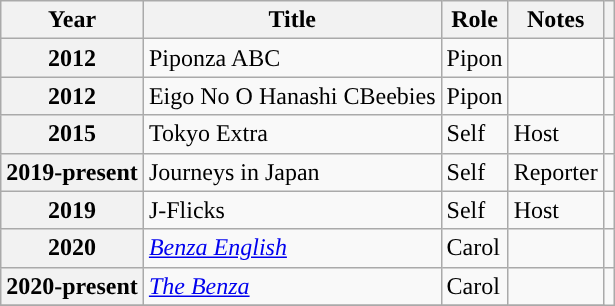<table class="wikitable plainrowheaders sortable">
<tr>
<th>Year</th>
<th>Title</th>
<th>Role</th>
<th class="unsortable">Notes</th>
<th class="unsortable"></th>
</tr>
<tr>
<th scope="row">2012</th>
<td>Piponza ABC</td>
<td>Pipon</td>
<td></td>
<td style="text-align:center;"></td>
</tr>
<tr>
<th scope="row">2012</th>
<td>Eigo No O Hanashi CBeebies</td>
<td>Pipon</td>
<td></td>
<td style="text-align:center;"></td>
</tr>
<tr>
<th scope="row">2015</th>
<td>Tokyo Extra</td>
<td>Self</td>
<td>Host</td>
<td style="text-align:center;"></td>
</tr>
<tr>
<th scope="row">2019-present</th>
<td>Journeys in Japan</td>
<td>Self</td>
<td>Reporter</td>
<td style="text-align:center;"></td>
</tr>
<tr>
<th scope="row">2019</th>
<td>J-Flicks</td>
<td>Self</td>
<td>Host</td>
<td style="text-align:center;"></td>
</tr>
<tr>
<th scope="row">2020</th>
<td><em><a href='#'>Benza English</a></em></td>
<td>Carol</td>
<td></td>
<td style="text-align:center;"></td>
</tr>
<tr>
<th scope="row">2020-present</th>
<td><em><a href='#'>The Benza</a></em></td>
<td>Carol</td>
<td></td>
</tr>
<tr>
</tr>
</table>
